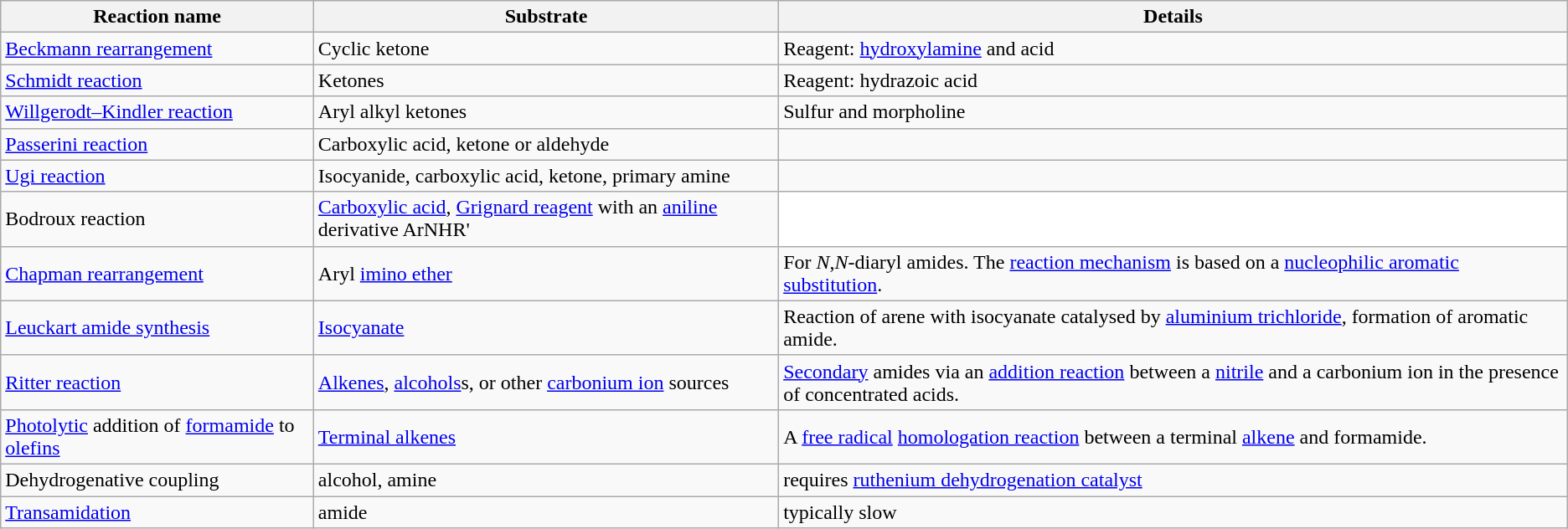<table class="wikitable sortable">
<tr>
<th>Reaction name</th>
<th>Substrate</th>
<th class="unsortable">Details</th>
</tr>
<tr>
<td><a href='#'>Beckmann rearrangement</a></td>
<td>Cyclic ketone</td>
<td>Reagent: <a href='#'>hydroxylamine</a> and acid</td>
</tr>
<tr>
<td><a href='#'>Schmidt reaction</a></td>
<td>Ketones</td>
<td>Reagent: hydrazoic acid</td>
</tr>
<tr>
<td><a href='#'>Willgerodt–Kindler reaction</a></td>
<td>Aryl alkyl ketones</td>
<td>Sulfur and morpholine</td>
</tr>
<tr>
<td><a href='#'>Passerini reaction</a></td>
<td>Carboxylic acid, ketone or aldehyde</td>
<td></td>
</tr>
<tr>
<td><a href='#'>Ugi reaction</a></td>
<td>Isocyanide, carboxylic acid, ketone, primary amine</td>
<td></td>
</tr>
<tr>
<td>Bodroux reaction</td>
<td><a href='#'>Carboxylic acid</a>, <a href='#'>Grignard reagent</a> with an <a href='#'>aniline</a> derivative ArNHR'</td>
<td style=background:white></td>
</tr>
<tr>
<td><a href='#'>Chapman rearrangement</a></td>
<td>Aryl <a href='#'>imino ether</a></td>
<td>For <em>N</em>,<em>N</em>-diaryl amides. The <a href='#'>reaction mechanism</a> is based on a <a href='#'>nucleophilic aromatic substitution</a>.</td>
</tr>
<tr>
<td><a href='#'>Leuckart amide synthesis</a></td>
<td><a href='#'>Isocyanate</a></td>
<td>Reaction of arene with isocyanate catalysed by <a href='#'>aluminium trichloride</a>, formation of aromatic amide.</td>
</tr>
<tr>
<td><a href='#'>Ritter reaction</a></td>
<td><a href='#'>Alkenes</a>, <a href='#'>alcohols</a>s, or other <a href='#'>carbonium ion</a> sources</td>
<td><a href='#'>Secondary</a> amides via an <a href='#'>addition reaction</a> between a <a href='#'>nitrile</a> and a carbonium ion in the presence of concentrated acids.</td>
</tr>
<tr>
<td><a href='#'>Photolytic</a> addition of <a href='#'>formamide</a> to <a href='#'>olefins</a></td>
<td><a href='#'>Terminal alkenes</a></td>
<td>A <a href='#'>free radical</a> <a href='#'>homologation reaction</a> between a terminal <a href='#'>alkene</a> and formamide.</td>
</tr>
<tr>
<td>Dehydrogenative coupling</td>
<td>alcohol, amine</td>
<td>requires <a href='#'>ruthenium dehydrogenation catalyst</a></td>
</tr>
<tr>
<td><a href='#'>Transamidation</a></td>
<td>amide</td>
<td>typically slow</td>
</tr>
</table>
